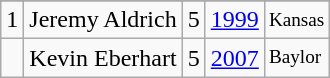<table class="wikitable">
<tr>
</tr>
<tr>
<td>1</td>
<td>Jeremy Aldrich</td>
<td>5</td>
<td><a href='#'>1999</a></td>
<td style="font-size:80%;">Kansas</td>
</tr>
<tr>
<td></td>
<td>Kevin Eberhart</td>
<td>5</td>
<td><a href='#'>2007</a></td>
<td style="font-size:80%;">Baylor</td>
</tr>
</table>
